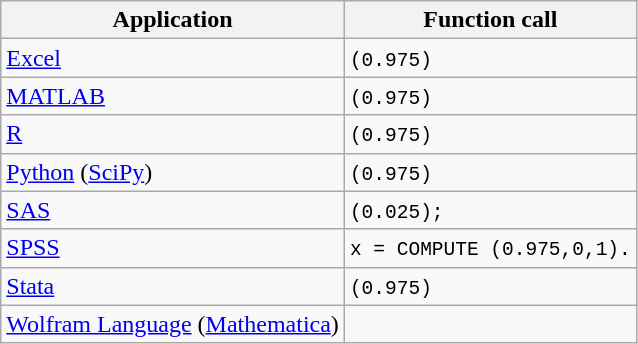<table class="wikitable sortable">
<tr>
<th>Application</th>
<th>Function call</th>
</tr>
<tr>
<td><a href='#'>Excel</a></td>
<td><code>(0.975)</code></td>
</tr>
<tr>
<td><a href='#'>MATLAB</a></td>
<td><code>(0.975)</code></td>
</tr>
<tr>
<td><a href='#'>R</a></td>
<td><code>(0.975)</code></td>
</tr>
<tr>
<td><a href='#'>Python</a> (<a href='#'>SciPy</a>)</td>
<td><code>(0.975)</code></td>
</tr>
<tr>
<td><a href='#'>SAS</a></td>
<td><code>(0.025);</code></td>
</tr>
<tr>
<td><a href='#'>SPSS</a></td>
<td><code>x = COMPUTE (0.975,0,1).</code></td>
</tr>
<tr>
<td><a href='#'>Stata</a></td>
<td><code>(0.975)</code></td>
</tr>
<tr>
<td><a href='#'>Wolfram Language</a> (<a href='#'>Mathematica</a>)</td>
<td></td>
</tr>
</table>
